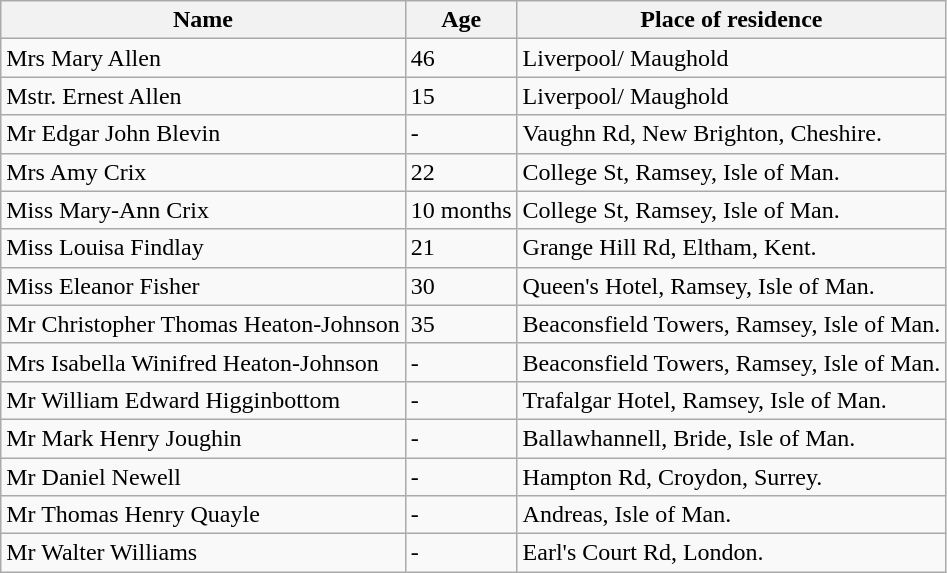<table class="sortable wikitable">
<tr>
<th>Name</th>
<th>Age</th>
<th>Place of residence</th>
</tr>
<tr>
<td>Mrs Mary Allen</td>
<td>46</td>
<td>Liverpool/ Maughold</td>
</tr>
<tr>
<td>Mstr. Ernest Allen</td>
<td>15</td>
<td>Liverpool/ Maughold</td>
</tr>
<tr>
<td>Mr Edgar John Blevin</td>
<td>-</td>
<td>Vaughn Rd, New Brighton, Cheshire.</td>
</tr>
<tr>
<td>Mrs Amy Crix</td>
<td>22</td>
<td>College St, Ramsey, Isle of Man.</td>
</tr>
<tr>
<td>Miss Mary-Ann Crix</td>
<td>10 months</td>
<td>College St, Ramsey, Isle of Man.</td>
</tr>
<tr>
<td>Miss Louisa Findlay</td>
<td>21</td>
<td>Grange Hill Rd, Eltham, Kent.</td>
</tr>
<tr>
<td>Miss Eleanor Fisher</td>
<td>30</td>
<td>Queen's Hotel, Ramsey, Isle of Man.</td>
</tr>
<tr>
<td>Mr Christopher Thomas Heaton-Johnson</td>
<td>35</td>
<td>Beaconsfield Towers, Ramsey, Isle of Man.</td>
</tr>
<tr>
<td>Mrs Isabella Winifred Heaton-Johnson</td>
<td>-</td>
<td>Beaconsfield Towers, Ramsey, Isle of Man.</td>
</tr>
<tr>
<td>Mr William Edward Higginbottom</td>
<td>-</td>
<td>Trafalgar Hotel, Ramsey, Isle of Man.</td>
</tr>
<tr>
<td>Mr Mark Henry Joughin</td>
<td>-</td>
<td>Ballawhannell, Bride, Isle of Man.</td>
</tr>
<tr>
<td>Mr Daniel Newell</td>
<td>-</td>
<td>Hampton Rd, Croydon, Surrey.</td>
</tr>
<tr>
<td>Mr Thomas Henry Quayle</td>
<td>-</td>
<td>Andreas, Isle of Man.</td>
</tr>
<tr>
<td>Mr Walter Williams</td>
<td>-</td>
<td>Earl's Court Rd, London.</td>
</tr>
</table>
